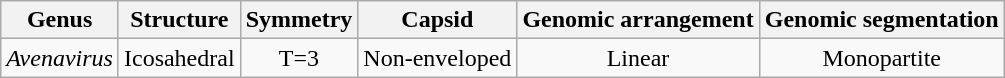<table class="wikitable sortable" style="text-align:center">
<tr>
<th>Genus</th>
<th>Structure</th>
<th>Symmetry</th>
<th>Capsid</th>
<th>Genomic arrangement</th>
<th>Genomic segmentation</th>
</tr>
<tr>
<td><em>Avenavirus</em></td>
<td>Icosahedral</td>
<td>T=3</td>
<td>Non-enveloped</td>
<td>Linear</td>
<td>Monopartite</td>
</tr>
</table>
